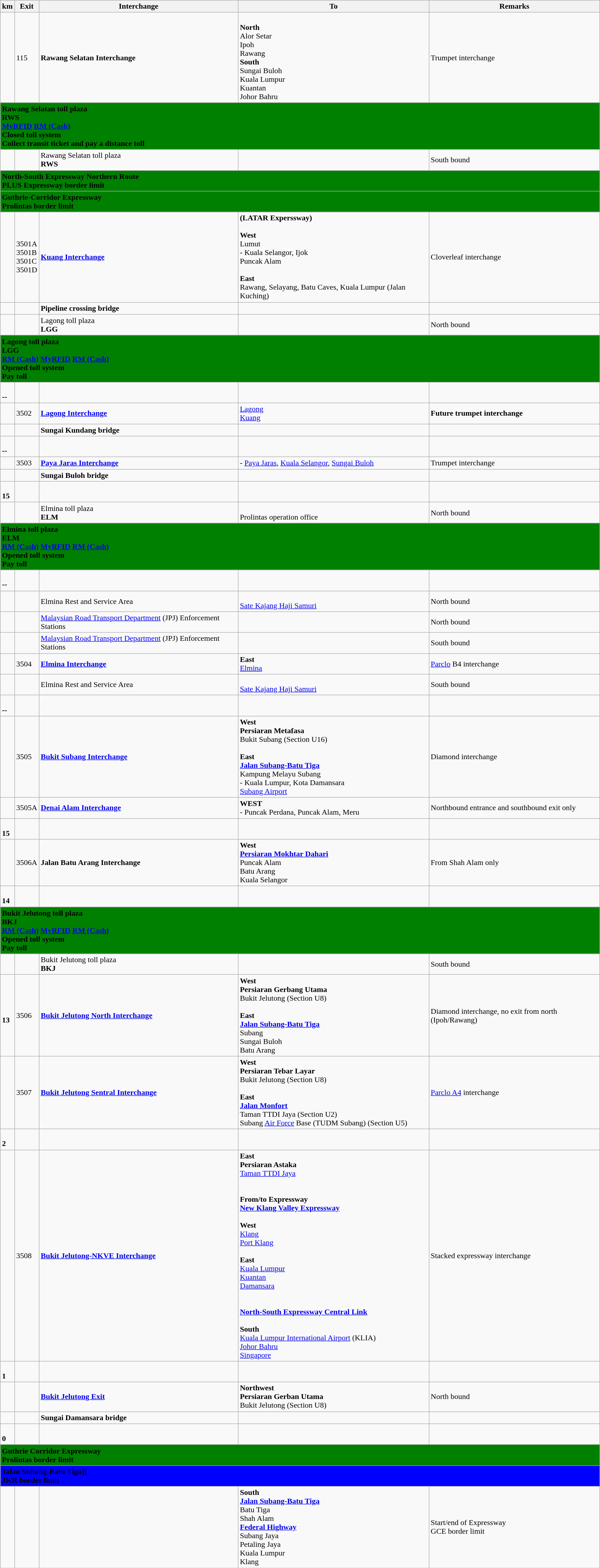<table class="wikitable">
<tr>
<th>km</th>
<th>Exit</th>
<th>Interchange</th>
<th>To</th>
<th>Remarks</th>
</tr>
<tr>
<td></td>
<td>115</td>
<td><strong>Rawang Selatan Interchange</strong></td>
<td><strong></strong> <strong></strong><br><strong>North</strong><br>Alor Setar<br>Ipoh<br>Rawang<br><strong>South</strong><br>Sungai Buloh<br>Kuala Lumpur<br>Kuantan<br>Johor Bahru</td>
<td>Trumpet interchange</td>
</tr>
<tr>
<td style="width:600px" colspan="6" style="text-align:center" bgcolor="green"><strong><span>Rawang Selatan toll plaza<br>RWS<br>     <a href='#'><span>My</span><span>RFID</span></a>  <a href='#'><span>RM (Cash)</span></a><br>Closed toll system<br>Collect transit ticket and pay a distance toll</span></strong></td>
</tr>
<tr>
<td></td>
<td></td>
<td>Rawang Selatan toll plaza<br><strong>RWS</strong><br></td>
<td></td>
<td>South bound</td>
</tr>
<tr>
<td style="width:600px" colspan="6" style="text-align:center" bgcolor="green"><strong><span>  North-South Expressway Northern Route<br>PLUS Expressway border limit</span></strong></td>
</tr>
<tr>
<td style="width:600px" colspan="6" style="text-align:center" bgcolor="green"><strong><span> Guthrie-Corridor Expressway<br>Prolintas border limit</span></strong></td>
</tr>
<tr>
<td></td>
<td>3501A<br>3501B<br>3501C<br>3501D</td>
<td><strong><a href='#'>Kuang Interchange</a></strong></td>
<td><strong></strong> <strong>(LATAR Experssway)</strong><br><br><strong>West</strong><br> Lumut<br> - Kuala Selangor, Ijok<br> Puncak Alam<br><br><strong>East</strong><br> Rawang, Selayang, Batu Caves, Kuala Lumpur (Jalan Kuching)</td>
<td>Cloverleaf interchange</td>
</tr>
<tr>
<td></td>
<td></td>
<td><strong>Pipeline crossing bridge</strong></td>
<td></td>
<td></td>
</tr>
<tr>
<td></td>
<td></td>
<td> Lagong toll plaza<br><strong>LGG</strong></td>
<td></td>
<td>North bound</td>
</tr>
<tr>
<td style="width:600px" colspan="6" style="text-align:center" bgcolor="green"><strong><span>Lagong toll plaza<br>LGG<br><a href='#'><span>RM (Cash)</span></a>    <a href='#'><span>My</span><span>RFID</span></a>   <a href='#'><span>RM (Cash)</span></a><br>Opened toll system<br>Pay toll</span></strong></td>
</tr>
<tr>
<td><br><strong>--</strong></td>
<td></td>
<td></td>
<td></td>
<td></td>
</tr>
<tr>
<td></td>
<td>3502</td>
<td><strong><a href='#'>Lagong Interchange</a></strong></td>
<td> <a href='#'>Lagong</a><br> <a href='#'>Kuang</a></td>
<td><strong>Future trumpet interchange</strong></td>
</tr>
<tr>
<td></td>
<td></td>
<td><strong>Sungai Kundang bridge</strong></td>
<td></td>
<td></td>
</tr>
<tr>
<td><br><strong>--</strong></td>
<td></td>
<td></td>
<td></td>
<td></td>
</tr>
<tr>
<td></td>
<td>3503</td>
<td><strong><a href='#'>Paya Jaras Interchange</a></strong></td>
<td> - <a href='#'>Paya Jaras</a>, <a href='#'>Kuala Selangor</a>, <a href='#'>Sungai Buloh</a></td>
<td>Trumpet interchange</td>
</tr>
<tr>
<td></td>
<td></td>
<td><strong>Sungai Buloh bridge</strong></td>
<td></td>
<td></td>
</tr>
<tr>
<td><br><strong>15</strong></td>
<td></td>
<td></td>
<td></td>
<td></td>
</tr>
<tr>
<td></td>
<td></td>
<td> Elmina toll plaza<br><strong>ELM</strong></td>
<td><br>Prolintas operation office</td>
<td>North bound</td>
</tr>
<tr>
<td style="width:600px" colspan="6" style="text-align:center" bgcolor="green"><strong><span>Elmina toll plaza<br>ELM<br><a href='#'><span>RM (Cash)</span></a>    <a href='#'><span>My</span><span>RFID</span></a>    <a href='#'><span>RM (Cash)</span></a><br>Opened toll system<br>Pay toll</span></strong></td>
</tr>
<tr>
<td><br><strong>--</strong></td>
<td></td>
<td></td>
<td></td>
<td></td>
</tr>
<tr>
<td></td>
<td></td>
<td> Elmina Rest and Service Area</td>
<td>   <br><a href='#'>Sate Kajang Haji Samuri</a></td>
<td>North bound</td>
</tr>
<tr>
<td></td>
<td></td>
<td> <a href='#'>Malaysian Road Transport Department</a> (JPJ) Enforcement Stations</td>
<td></td>
<td>North bound</td>
</tr>
<tr>
<td></td>
<td></td>
<td> <a href='#'>Malaysian Road Transport Department</a> (JPJ) Enforcement Stations</td>
<td></td>
<td>South bound</td>
</tr>
<tr>
<td></td>
<td>3504</td>
<td><strong><a href='#'>Elmina Interchange</a></strong></td>
<td><strong>East</strong><br><a href='#'>Elmina</a></td>
<td><a href='#'>Parclo</a> B4 interchange</td>
</tr>
<tr>
<td></td>
<td></td>
<td> Elmina Rest and Service Area</td>
<td>   <br><a href='#'>Sate Kajang Haji Samuri</a></td>
<td>South bound</td>
</tr>
<tr>
<td><br><strong>--</strong></td>
<td></td>
<td></td>
<td></td>
<td></td>
</tr>
<tr>
<td></td>
<td>3505</td>
<td><strong><a href='#'>Bukit Subang Interchange</a></strong></td>
<td><strong>West</strong><br><strong>Persiaran Metafasa</strong><br>Bukit Subang (Section U16)<br><br><strong>East</strong><br> <strong><a href='#'>Jalan Subang-Batu Tiga</a></strong><br> Kampung Melayu Subang<br><strong></strong> - Kuala Lumpur, Kota Damansara<br> <a href='#'>Subang Airport</a></td>
<td>Diamond interchange</td>
</tr>
<tr>
<td></td>
<td>3505A</td>
<td><strong><a href='#'>Denai Alam Interchange</a></strong></td>
<td><strong>WEST</strong><br><strong></strong> - Puncak Perdana, Puncak Alam, Meru</td>
<td>Northbound entrance and southbound exit only</td>
</tr>
<tr>
<td><br><strong>15</strong></td>
<td></td>
<td></td>
<td></td>
<td></td>
</tr>
<tr>
<td></td>
<td>3506A</td>
<td><strong>Jalan Batu Arang Interchange</strong></td>
<td><strong>West</strong><br> <strong><a href='#'>Persiaran Mokhtar Dahari</a></strong><br>Puncak Alam<br>Batu Arang<br>Kuala Selangor</td>
<td>From Shah Alam only</td>
</tr>
<tr>
<td><br><strong>14</strong></td>
<td></td>
<td></td>
<td></td>
<td></td>
</tr>
<tr>
<td style="width:600px" colspan="6" style="text-align:center" bgcolor="green"><strong><span>Bukit Jelutong toll plaza<br>BKJ<br><a href='#'><span>RM (Cash)</span></a>    <a href='#'><span>My</span><span>RFID</span></a>    <a href='#'><span>RM (Cash)</span></a><br>Opened toll system<br>Pay toll</span></strong></td>
</tr>
<tr>
<td></td>
<td></td>
<td> Bukit Jelutong toll plaza<br><strong>BKJ</strong></td>
<td></td>
<td>South bound</td>
</tr>
<tr>
<td><br><strong>13</strong></td>
<td>3506</td>
<td><strong><a href='#'>Bukit Jelutong North Interchange</a></strong></td>
<td><strong>West</strong><br><strong>Persiaran Gerbang Utama</strong><br>Bukit Jelutong (Section U8)<br><br><strong>East</strong><br>  <strong><a href='#'>Jalan Subang-Batu Tiga</a></strong><br>  Subang<br>  Sungai Buloh<br> Batu Arang</td>
<td>Diamond interchange, no exit from north (Ipoh/Rawang)</td>
</tr>
<tr>
<td></td>
<td>3507</td>
<td><strong><a href='#'>Bukit Jelutong Sentral Interchange</a></strong></td>
<td><strong>West</strong><br><strong>Persiaran Tebar Layar</strong><br>Bukit Jelutong (Section U8)<br><br><strong>East</strong><br> <strong><a href='#'>Jalan Monfort</a></strong><br>Taman TTDI Jaya (Section U2)<br>Subang <a href='#'>Air Force</a> Base (TUDM Subang) (Section U5)</td>
<td><a href='#'>Parclo A4</a> interchange</td>
</tr>
<tr>
<td><br><strong>2</strong></td>
<td></td>
<td></td>
<td></td>
<td></td>
</tr>
<tr>
<td></td>
<td>3508</td>
<td><strong><a href='#'>Bukit Jelutong-NKVE Interchange</a></strong></td>
<td><strong>East</strong><br><strong>Persiaran Astaka</strong><br><a href='#'>Taman TTDI Jaya</a><br><br><br><strong>From/to Expressway</strong>  <br>  <strong><a href='#'>New Klang Valley Expressway</a></strong><br><br><strong>West</strong><br> <a href='#'>Klang</a><br>  <a href='#'>Port Klang</a> <br><br><strong>East</strong><br>  <a href='#'>Kuala Lumpur</a><br>   <a href='#'>Kuantan</a><br>  <a href='#'>Damansara</a><br><br><br>  <strong><a href='#'>North-South Expressway Central Link</a></strong><br><br><strong>South</strong><br>  <a href='#'>Kuala Lumpur International Airport</a> (KLIA) <br>  <a href='#'>Johor Bahru</a><br>  <a href='#'>Singapore</a></td>
<td>Stacked expressway interchange</td>
</tr>
<tr>
<td><br><strong>1</strong></td>
<td></td>
<td></td>
<td></td>
<td></td>
</tr>
<tr>
<td></td>
<td></td>
<td><strong><a href='#'>Bukit Jelutong Exit</a></strong></td>
<td><strong>Northwest</strong><br><strong>Persiaran Gerban Utama</strong><br>Bukit Jelutong (Section U8)</td>
<td>North bound</td>
</tr>
<tr>
<td></td>
<td></td>
<td><strong>Sungai Damansara bridge</strong></td>
<td></td>
<td></td>
</tr>
<tr>
<td><br><strong>0</strong></td>
<td></td>
<td></td>
<td></td>
<td></td>
</tr>
<tr>
<td style="width:600px" colspan="6" style="text-align:center" bgcolor="green"><strong><span> Guthrie Corridor Expressway<br>Prolintas border limit</span></strong></td>
</tr>
<tr>
<td style="width:600px" colspan="6" style="text-align:center" bgcolor="blue"><strong><span> Jalan Subang-Batu Tiga]]<br>JKR border limit</span></strong></td>
</tr>
<tr>
<td></td>
<td></td>
<td></td>
<td><strong>South</strong><br> <strong><a href='#'>Jalan Subang-Batu Tiga</a></strong><br>Batu Tiga<br>Shah Alam<br> <strong><a href='#'>Federal Highway</a></strong><br>Subang Jaya<br>Petaling Jaya<br>Kuala Lumpur<br>Klang</td>
<td>Start/end of Expressway<br>GCE border limit</td>
</tr>
</table>
